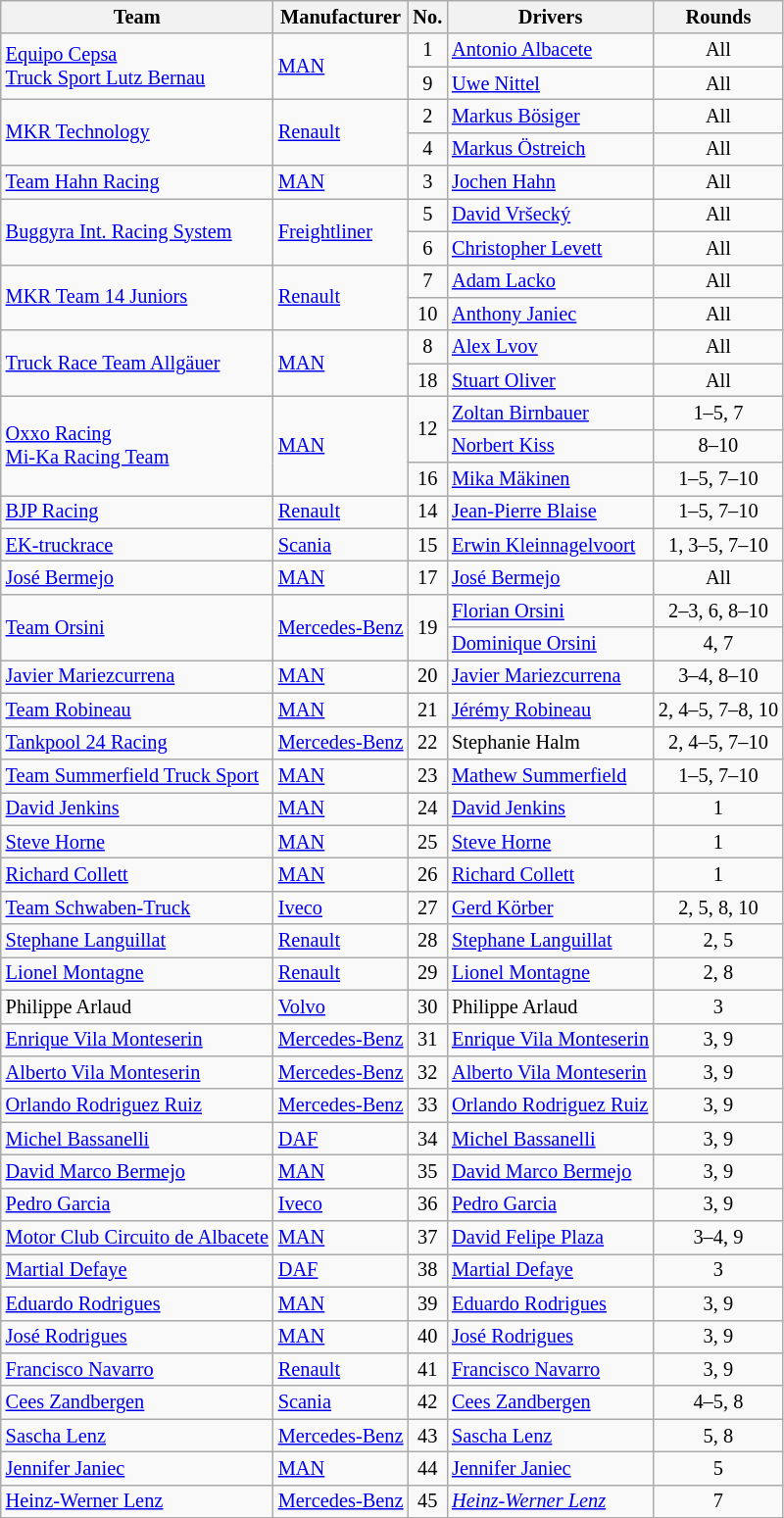<table class="wikitable" style="font-size: 85%">
<tr>
<th>Team</th>
<th>Manufacturer</th>
<th>No.</th>
<th>Drivers</th>
<th>Rounds</th>
</tr>
<tr>
<td rowspan=2> <a href='#'>Equipo Cepsa</a><br> <a href='#'>Truck Sport Lutz Bernau</a></td>
<td rowspan=2><a href='#'>MAN</a></td>
<td align="center">1</td>
<td> <a href='#'>Antonio Albacete</a></td>
<td align="center">All</td>
</tr>
<tr>
<td align="center">9</td>
<td> <a href='#'>Uwe Nittel</a></td>
<td align="center">All</td>
</tr>
<tr>
<td rowspan=2> <a href='#'>MKR Technology</a></td>
<td rowspan=2><a href='#'>Renault</a></td>
<td align="center">2</td>
<td> <a href='#'>Markus Bösiger</a></td>
<td align="center">All</td>
</tr>
<tr>
<td align="center">4</td>
<td> <a href='#'>Markus Östreich</a></td>
<td align="center">All</td>
</tr>
<tr>
<td> <a href='#'>Team Hahn Racing</a></td>
<td><a href='#'>MAN</a></td>
<td align="center">3</td>
<td> <a href='#'>Jochen Hahn</a></td>
<td align="center">All</td>
</tr>
<tr>
<td rowspan=2> <a href='#'>Buggyra Int. Racing System</a></td>
<td rowspan=2><a href='#'>Freightliner</a></td>
<td align="center">5</td>
<td> <a href='#'>David Vršecký</a></td>
<td align="center">All</td>
</tr>
<tr>
<td align="center">6</td>
<td> <a href='#'>Christopher Levett</a></td>
<td align="center">All</td>
</tr>
<tr>
<td rowspan=2> <a href='#'>MKR Team 14 Juniors</a></td>
<td rowspan=2><a href='#'>Renault</a></td>
<td align="center">7</td>
<td> <a href='#'>Adam Lacko</a></td>
<td align="center">All</td>
</tr>
<tr>
<td align="center">10</td>
<td> <a href='#'>Anthony Janiec</a></td>
<td align="center">All</td>
</tr>
<tr>
<td rowspan=2> <a href='#'>Truck Race Team Allgäuer</a></td>
<td rowspan=2><a href='#'>MAN</a></td>
<td align="center">8</td>
<td> <a href='#'>Alex Lvov</a></td>
<td align="center">All</td>
</tr>
<tr>
<td align="center">18</td>
<td> <a href='#'>Stuart Oliver</a></td>
<td align="center">All</td>
</tr>
<tr>
<td rowspan=3> <a href='#'>Oxxo Racing</a><br> <a href='#'>Mi-Ka Racing Team</a></td>
<td rowspan=3><a href='#'>MAN</a></td>
<td rowspan=2 align="center">12</td>
<td> <a href='#'>Zoltan Birnbauer</a></td>
<td align="center">1–5, 7</td>
</tr>
<tr>
<td> <a href='#'>Norbert Kiss</a></td>
<td align="center">8–10</td>
</tr>
<tr>
<td align="center">16</td>
<td> <a href='#'>Mika Mäkinen</a></td>
<td align="center">1–5, 7–10</td>
</tr>
<tr>
<td> <a href='#'>BJP Racing</a></td>
<td><a href='#'>Renault</a></td>
<td align="center">14</td>
<td> <a href='#'>Jean-Pierre Blaise</a></td>
<td align="center">1–5, 7–10</td>
</tr>
<tr>
<td> <a href='#'>EK-truckrace</a></td>
<td><a href='#'>Scania</a></td>
<td align="center">15</td>
<td> <a href='#'>Erwin Kleinnagelvoort</a></td>
<td align="center">1, 3–5, 7–10</td>
</tr>
<tr>
<td> <a href='#'>José Bermejo</a></td>
<td><a href='#'>MAN</a></td>
<td align="center">17</td>
<td> <a href='#'>José Bermejo</a></td>
<td align="center">All</td>
</tr>
<tr>
<td rowspan=2> <a href='#'>Team Orsini</a></td>
<td rowspan=2><a href='#'>Mercedes-Benz</a></td>
<td align="center" rowspan=2>19</td>
<td> <a href='#'>Florian Orsini</a></td>
<td align="center">2–3, 6, 8–10</td>
</tr>
<tr>
<td> <a href='#'>Dominique Orsini</a></td>
<td align="center">4, 7</td>
</tr>
<tr>
<td> <a href='#'>Javier Mariezcurrena</a></td>
<td><a href='#'>MAN</a></td>
<td align="center">20</td>
<td> <a href='#'>Javier Mariezcurrena</a></td>
<td align="center">3–4, 8–10</td>
</tr>
<tr>
<td> <a href='#'>Team Robineau</a></td>
<td><a href='#'>MAN</a></td>
<td align="center">21</td>
<td> <a href='#'>Jérémy Robineau</a></td>
<td align="center">2, 4–5, 7–8, 10</td>
</tr>
<tr>
<td> <a href='#'>Tankpool 24 Racing</a></td>
<td><a href='#'>Mercedes-Benz</a></td>
<td align="center">22</td>
<td> Stephanie Halm</td>
<td align="center">2, 4–5, 7–10</td>
</tr>
<tr>
<td> <a href='#'>Team Summerfield Truck Sport</a></td>
<td><a href='#'>MAN</a></td>
<td align="center">23</td>
<td> <a href='#'>Mathew Summerfield</a></td>
<td align="center">1–5, 7–10</td>
</tr>
<tr>
<td> <a href='#'>David Jenkins</a></td>
<td><a href='#'>MAN</a></td>
<td align="center">24</td>
<td> <a href='#'>David Jenkins</a></td>
<td align="center">1</td>
</tr>
<tr>
<td> <a href='#'>Steve Horne</a></td>
<td><a href='#'>MAN</a></td>
<td align="center">25</td>
<td> <a href='#'>Steve Horne</a></td>
<td align="center">1</td>
</tr>
<tr>
<td> <a href='#'>Richard Collett</a></td>
<td><a href='#'>MAN</a></td>
<td align="center">26</td>
<td> <a href='#'>Richard Collett</a></td>
<td align="center">1</td>
</tr>
<tr>
<td> <a href='#'>Team Schwaben-Truck</a></td>
<td><a href='#'>Iveco</a></td>
<td align="center">27</td>
<td> <a href='#'>Gerd Körber</a></td>
<td align="center">2, 5, 8, 10</td>
</tr>
<tr>
<td> <a href='#'>Stephane Languillat</a></td>
<td><a href='#'>Renault</a></td>
<td align="center">28</td>
<td> <a href='#'>Stephane Languillat</a></td>
<td align="center">2, 5</td>
</tr>
<tr>
<td> <a href='#'>Lionel Montagne</a></td>
<td><a href='#'>Renault</a></td>
<td align="center">29</td>
<td> <a href='#'>Lionel Montagne</a></td>
<td align="center">2, 8</td>
</tr>
<tr>
<td> Philippe Arlaud</td>
<td><a href='#'>Volvo</a></td>
<td align="center">30</td>
<td> Philippe Arlaud</td>
<td align="center">3</td>
</tr>
<tr>
<td> <a href='#'>Enrique Vila Monteserin</a></td>
<td><a href='#'>Mercedes-Benz</a></td>
<td align="center">31</td>
<td> <a href='#'>Enrique Vila Monteserin</a></td>
<td align="center">3, 9</td>
</tr>
<tr>
<td> <a href='#'>Alberto Vila Monteserin</a></td>
<td><a href='#'>Mercedes-Benz</a></td>
<td align="center">32</td>
<td> <a href='#'>Alberto Vila Monteserin</a></td>
<td align="center">3, 9</td>
</tr>
<tr>
<td> <a href='#'>Orlando Rodriguez Ruiz</a></td>
<td><a href='#'>Mercedes-Benz</a></td>
<td align="center">33</td>
<td> <a href='#'>Orlando Rodriguez Ruiz</a></td>
<td align="center">3, 9</td>
</tr>
<tr>
<td> <a href='#'>Michel Bassanelli</a></td>
<td><a href='#'>DAF</a></td>
<td align="center">34</td>
<td> <a href='#'>Michel Bassanelli</a></td>
<td align="center">3, 9</td>
</tr>
<tr>
<td> <a href='#'>David Marco Bermejo</a></td>
<td><a href='#'>MAN</a></td>
<td align="center">35</td>
<td> <a href='#'>David Marco Bermejo</a></td>
<td align="center">3, 9</td>
</tr>
<tr>
<td> <a href='#'>Pedro Garcia</a></td>
<td><a href='#'>Iveco</a></td>
<td align="center">36</td>
<td> <a href='#'>Pedro Garcia</a></td>
<td align="center">3, 9</td>
</tr>
<tr>
<td> <a href='#'>Motor Club Circuito de Albacete</a></td>
<td><a href='#'>MAN</a></td>
<td align="center">37</td>
<td> <a href='#'>David Felipe Plaza</a></td>
<td align="center">3–4, 9</td>
</tr>
<tr>
<td> <a href='#'>Martial Defaye</a></td>
<td><a href='#'>DAF</a></td>
<td align="center">38</td>
<td> <a href='#'>Martial Defaye</a></td>
<td align="center">3</td>
</tr>
<tr>
<td> <a href='#'>Eduardo Rodrigues</a></td>
<td><a href='#'>MAN</a></td>
<td align="center">39</td>
<td> <a href='#'>Eduardo Rodrigues</a></td>
<td align="center">3, 9</td>
</tr>
<tr>
<td> <a href='#'>José Rodrigues</a></td>
<td><a href='#'>MAN</a></td>
<td align="center">40</td>
<td> <a href='#'>José Rodrigues</a></td>
<td align="center">3, 9</td>
</tr>
<tr>
<td> <a href='#'>Francisco Navarro</a></td>
<td><a href='#'>Renault</a></td>
<td align="center">41</td>
<td> <a href='#'>Francisco Navarro</a></td>
<td align="center">3, 9</td>
</tr>
<tr>
<td> <a href='#'>Cees Zandbergen</a></td>
<td><a href='#'>Scania</a></td>
<td align="center">42</td>
<td> <a href='#'>Cees Zandbergen</a></td>
<td align="center">4–5, 8</td>
</tr>
<tr>
<td> <a href='#'>Sascha Lenz</a></td>
<td><a href='#'>Mercedes-Benz</a></td>
<td align="center">43</td>
<td> <a href='#'>Sascha Lenz</a></td>
<td align="center">5, 8</td>
</tr>
<tr>
<td> <a href='#'>Jennifer Janiec</a></td>
<td><a href='#'>MAN</a></td>
<td align="center">44</td>
<td> <a href='#'>Jennifer Janiec</a></td>
<td align="center">5</td>
</tr>
<tr>
<td> <a href='#'>Heinz-Werner Lenz</a></td>
<td><a href='#'>Mercedes-Benz</a></td>
<td align="center">45</td>
<td> <em><a href='#'>Heinz-Werner Lenz</a></em></td>
<td align="center">7</td>
</tr>
</table>
